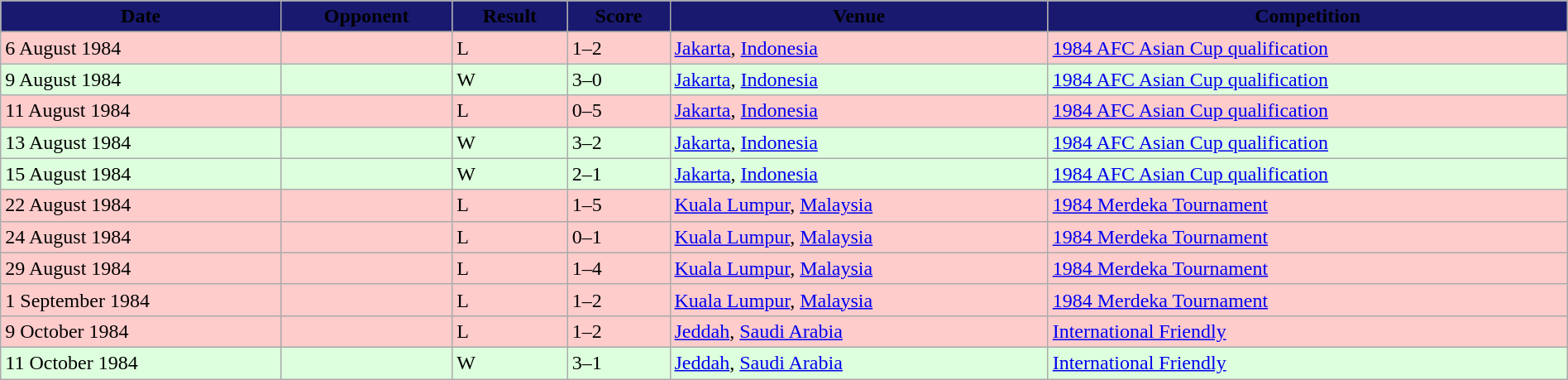<table width=100% class="wikitable">
<tr>
<th style="background:#191970;"><span>Date</span></th>
<th style="background:#191970;"><span>Opponent</span></th>
<th style="background:#191970;"><span>Result</span></th>
<th style="background:#191970;"><span>Score</span></th>
<th style="background:#191970;"><span>Venue</span></th>
<th style="background:#191970;"><span>Competition</span></th>
</tr>
<tr>
</tr>
<tr style="background:#fcc;">
<td>6 August 1984</td>
<td></td>
<td>L</td>
<td>1–2</td>
<td> <a href='#'>Jakarta</a>, <a href='#'>Indonesia</a></td>
<td><a href='#'>1984 AFC Asian Cup qualification</a></td>
</tr>
<tr style="background:#dfd;">
<td>9 August 1984</td>
<td></td>
<td>W</td>
<td>3–0</td>
<td> <a href='#'>Jakarta</a>, <a href='#'>Indonesia</a></td>
<td><a href='#'>1984 AFC Asian Cup qualification</a></td>
</tr>
<tr style="background:#fcc;">
<td>11 August 1984</td>
<td></td>
<td>L</td>
<td>0–5</td>
<td> <a href='#'>Jakarta</a>, <a href='#'>Indonesia</a></td>
<td><a href='#'>1984 AFC Asian Cup qualification</a></td>
</tr>
<tr style="background:#dfd;">
<td>13 August 1984</td>
<td></td>
<td>W</td>
<td>3–2</td>
<td> <a href='#'>Jakarta</a>, <a href='#'>Indonesia</a></td>
<td><a href='#'>1984 AFC Asian Cup qualification</a></td>
</tr>
<tr style="background:#dfd;">
<td>15 August 1984</td>
<td></td>
<td>W</td>
<td>2–1</td>
<td> <a href='#'>Jakarta</a>, <a href='#'>Indonesia</a></td>
<td><a href='#'>1984 AFC Asian Cup qualification</a></td>
</tr>
<tr style="background:#fcc;">
<td>22 August 1984</td>
<td></td>
<td>L</td>
<td>1–5</td>
<td> <a href='#'>Kuala Lumpur</a>, <a href='#'>Malaysia</a></td>
<td><a href='#'>1984 Merdeka Tournament</a></td>
</tr>
<tr style="background:#fcc;">
<td>24 August 1984</td>
<td></td>
<td>L</td>
<td>0–1</td>
<td> <a href='#'>Kuala Lumpur</a>, <a href='#'>Malaysia</a></td>
<td><a href='#'>1984 Merdeka Tournament</a></td>
</tr>
<tr style="background:#fcc;">
<td>29 August 1984</td>
<td></td>
<td>L</td>
<td>1–4</td>
<td> <a href='#'>Kuala Lumpur</a>, <a href='#'>Malaysia</a></td>
<td><a href='#'>1984 Merdeka Tournament</a></td>
</tr>
<tr style="background:#fcc;">
<td>1 September 1984</td>
<td></td>
<td>L</td>
<td>1–2</td>
<td> <a href='#'>Kuala Lumpur</a>, <a href='#'>Malaysia</a></td>
<td><a href='#'>1984 Merdeka Tournament</a></td>
</tr>
<tr style="background:#fcc;">
<td>9 October 1984</td>
<td></td>
<td>L</td>
<td>1–2</td>
<td> <a href='#'>Jeddah</a>, <a href='#'>Saudi Arabia</a></td>
<td><a href='#'>International Friendly</a></td>
</tr>
<tr style="background:#dfd;">
<td>11 October 1984</td>
<td></td>
<td>W</td>
<td>3–1</td>
<td> <a href='#'>Jeddah</a>, <a href='#'>Saudi Arabia</a></td>
<td><a href='#'>International Friendly</a></td>
</tr>
</table>
